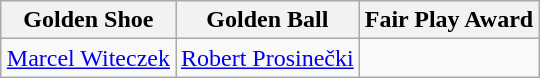<table class=wikitable style="text-align:center; margin:auto">
<tr>
<th>Golden Shoe</th>
<th>Golden Ball</th>
<th>Fair Play Award</th>
</tr>
<tr>
<td> <a href='#'>Marcel Witeczek</a></td>
<td> <a href='#'>Robert Prosinečki</a></td>
<td></td>
</tr>
</table>
